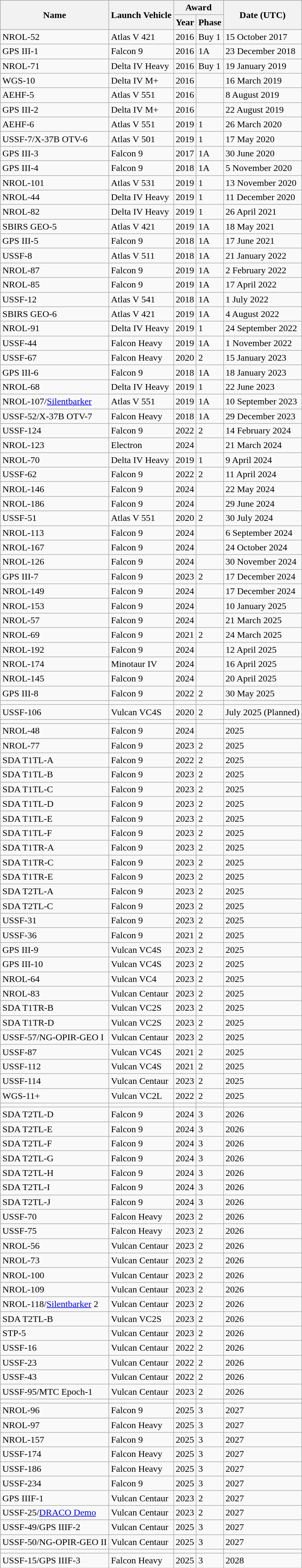<table class="wikitable sortable">
<tr style="background:#ffdead;">
<th rowspan="2">Name</th>
<th rowspan="2">Launch Vehicle</th>
<th colspan="2">Award</th>
<th rowspan="2" data-sort-type=date>Date (UTC)</th>
</tr>
<tr>
<th>Year</th>
<th>Phase</th>
</tr>
<tr>
<td>NROL-52</td>
<td>Atlas V 421</td>
<td>2016</td>
<td>Buy 1</td>
<td>15 October 2017</td>
</tr>
<tr>
<td>GPS III-1</td>
<td>Falcon 9</td>
<td>2016</td>
<td>1A</td>
<td>23 December 2018</td>
</tr>
<tr>
<td>NROL-71</td>
<td>Delta IV Heavy</td>
<td>2016</td>
<td>Buy 1</td>
<td>19 January 2019</td>
</tr>
<tr>
<td>WGS-10</td>
<td>Delta IV M+</td>
<td>2016</td>
<td></td>
<td>16 March 2019</td>
</tr>
<tr>
<td>AEHF-5</td>
<td>Atlas V 551</td>
<td>2016</td>
<td></td>
<td>8 August 2019</td>
</tr>
<tr>
<td>GPS III-2</td>
<td>Delta IV M+</td>
<td>2016</td>
<td></td>
<td>22 August 2019</td>
</tr>
<tr>
<td>AEHF-6</td>
<td>Atlas V 551</td>
<td>2019</td>
<td>1</td>
<td>26 March 2020</td>
</tr>
<tr>
<td>USSF-7/X-37B OTV-6</td>
<td>Atlas V 501</td>
<td>2019</td>
<td>1</td>
<td>17 May 2020</td>
</tr>
<tr>
<td>GPS III-3</td>
<td>Falcon 9</td>
<td>2017</td>
<td>1A</td>
<td>30 June 2020</td>
</tr>
<tr>
<td>GPS III-4</td>
<td>Falcon 9</td>
<td>2018</td>
<td>1A</td>
<td>5 November 2020</td>
</tr>
<tr>
<td>NROL-101</td>
<td>Atlas V 531</td>
<td>2019</td>
<td>1</td>
<td>13 November 2020</td>
</tr>
<tr>
<td>NROL-44</td>
<td>Delta IV Heavy</td>
<td>2019</td>
<td>1</td>
<td>11 December 2020</td>
</tr>
<tr>
<td>NROL-82</td>
<td>Delta IV Heavy</td>
<td>2019</td>
<td>1</td>
<td>26 April 2021</td>
</tr>
<tr>
<td>SBIRS GEO-5</td>
<td>Atlas V 421</td>
<td>2019</td>
<td>1A</td>
<td>18 May 2021</td>
</tr>
<tr>
<td>GPS III-5</td>
<td>Falcon 9</td>
<td>2018</td>
<td>1A</td>
<td>17 June 2021</td>
</tr>
<tr>
<td>USSF-8</td>
<td>Atlas V 511</td>
<td>2018</td>
<td>1A</td>
<td>21 January 2022</td>
</tr>
<tr>
<td>NROL-87</td>
<td>Falcon 9</td>
<td>2019</td>
<td>1A</td>
<td>2 February 2022</td>
</tr>
<tr>
<td>NROL-85</td>
<td>Falcon 9</td>
<td>2019</td>
<td>1A</td>
<td>17 April 2022</td>
</tr>
<tr>
<td>USSF-12</td>
<td>Atlas V 541</td>
<td>2018</td>
<td>1A</td>
<td>1 July 2022</td>
</tr>
<tr>
<td>SBIRS GEO-6</td>
<td>Atlas V 421</td>
<td>2019</td>
<td>1A</td>
<td>4 August 2022</td>
</tr>
<tr>
<td>NROL-91</td>
<td>Delta IV Heavy</td>
<td>2019</td>
<td>1</td>
<td>24 September 2022</td>
</tr>
<tr>
<td>USSF-44</td>
<td>Falcon Heavy</td>
<td>2019</td>
<td>1A</td>
<td>1 November 2022</td>
</tr>
<tr>
<td>USSF-67</td>
<td>Falcon Heavy</td>
<td>2020</td>
<td>2</td>
<td>15 January 2023</td>
</tr>
<tr>
<td>GPS III-6</td>
<td>Falcon 9</td>
<td>2018</td>
<td>1A</td>
<td>18 January 2023</td>
</tr>
<tr>
<td>NROL-68</td>
<td>Delta IV Heavy</td>
<td>2019</td>
<td>1</td>
<td>22 June 2023</td>
</tr>
<tr>
<td>NROL-107/<a href='#'>Silentbarker</a></td>
<td>Atlas V 551</td>
<td>2019</td>
<td>1A</td>
<td>10 September 2023</td>
</tr>
<tr>
<td>USSF-52/X-37B OTV-7</td>
<td>Falcon Heavy</td>
<td>2018</td>
<td>1A</td>
<td>29 December 2023</td>
</tr>
<tr>
<td>USSF-124</td>
<td>Falcon 9</td>
<td>2022</td>
<td>2</td>
<td>14 February 2024</td>
</tr>
<tr>
<td>NROL-123</td>
<td>Electron</td>
<td>2024</td>
<td></td>
<td>21 March 2024</td>
</tr>
<tr>
<td>NROL-70</td>
<td>Delta IV Heavy</td>
<td>2019</td>
<td>1</td>
<td>9 April 2024</td>
</tr>
<tr>
<td>USSF-62</td>
<td>Falcon 9</td>
<td>2022</td>
<td>2</td>
<td>11 April 2024</td>
</tr>
<tr>
<td>NROL-146</td>
<td>Falcon 9</td>
<td>2024</td>
<td></td>
<td>22 May 2024</td>
</tr>
<tr>
<td>NROL-186</td>
<td>Falcon 9</td>
<td>2024</td>
<td></td>
<td>29 June 2024</td>
</tr>
<tr>
<td>USSF-51</td>
<td>Atlas V 551</td>
<td>2020</td>
<td>2</td>
<td>30 July 2024</td>
</tr>
<tr>
<td>NROL-113</td>
<td>Falcon 9</td>
<td>2024</td>
<td></td>
<td>6 September 2024</td>
</tr>
<tr>
<td>NROL-167</td>
<td>Falcon 9</td>
<td>2024</td>
<td></td>
<td>24 October 2024</td>
</tr>
<tr>
<td>NROL-126</td>
<td>Falcon 9</td>
<td>2024</td>
<td></td>
<td>30 November 2024</td>
</tr>
<tr>
<td>GPS III-7</td>
<td>Falcon 9</td>
<td>2023</td>
<td>2</td>
<td>17 December 2024</td>
</tr>
<tr>
<td>NROL-149</td>
<td>Falcon 9</td>
<td>2024</td>
<td></td>
<td>17 December 2024</td>
</tr>
<tr>
<td>NROL-153</td>
<td>Falcon 9</td>
<td>2024</td>
<td></td>
<td>10 January 2025</td>
</tr>
<tr>
<td>NROL-57</td>
<td>Falcon 9</td>
<td>2024</td>
<td></td>
<td>21 March 2025</td>
</tr>
<tr>
<td>NROL-69</td>
<td>Falcon 9</td>
<td>2021</td>
<td>2</td>
<td>24 March 2025</td>
</tr>
<tr>
<td>NROL-192</td>
<td>Falcon 9</td>
<td>2024</td>
<td></td>
<td>12 April 2025</td>
</tr>
<tr>
<td>NROL-174</td>
<td>Minotaur IV</td>
<td>2024</td>
<td></td>
<td>16 April 2025</td>
</tr>
<tr>
<td>NROL-145</td>
<td>Falcon 9</td>
<td>2024</td>
<td></td>
<td>20 April 2025</td>
</tr>
<tr>
<td>GPS III-8</td>
<td>Falcon 9</td>
<td>2022</td>
<td>2</td>
<td>30 May 2025</td>
</tr>
<tr>
<td></td>
<td></td>
<td></td>
<td></td>
<td></td>
</tr>
<tr>
<td>USSF-106</td>
<td>Vulcan VC4S</td>
<td>2020</td>
<td>2</td>
<td>July 2025 (Planned)</td>
</tr>
<tr>
<td></td>
<td></td>
<td></td>
<td></td>
<td></td>
</tr>
<tr>
<td>NROL-48</td>
<td>Falcon 9</td>
<td>2024</td>
<td></td>
<td>2025</td>
</tr>
<tr>
<td>NROL-77</td>
<td>Falcon 9</td>
<td>2023</td>
<td>2</td>
<td>2025</td>
</tr>
<tr>
<td>SDA T1TL-A</td>
<td>Falcon 9</td>
<td>2022</td>
<td>2</td>
<td>2025</td>
</tr>
<tr>
<td>SDA T1TL-B</td>
<td>Falcon 9</td>
<td>2023</td>
<td>2</td>
<td>2025</td>
</tr>
<tr>
<td>SDA T1TL-C</td>
<td>Falcon 9</td>
<td>2023</td>
<td>2</td>
<td>2025</td>
</tr>
<tr>
<td>SDA T1TL-D</td>
<td>Falcon 9</td>
<td>2023</td>
<td>2</td>
<td>2025</td>
</tr>
<tr>
<td>SDA T1TL-E</td>
<td>Falcon 9</td>
<td>2023</td>
<td>2</td>
<td>2025</td>
</tr>
<tr>
<td>SDA T1TL-F</td>
<td>Falcon 9</td>
<td>2023</td>
<td>2</td>
<td>2025</td>
</tr>
<tr>
<td>SDA T1TR-A</td>
<td>Falcon 9</td>
<td>2023</td>
<td>2</td>
<td>2025</td>
</tr>
<tr>
<td>SDA T1TR-C</td>
<td>Falcon 9</td>
<td>2023</td>
<td>2</td>
<td>2025</td>
</tr>
<tr>
<td>SDA T1TR-E</td>
<td>Falcon 9</td>
<td>2023</td>
<td>2</td>
<td>2025</td>
</tr>
<tr>
<td>SDA T2TL-A</td>
<td>Falcon 9</td>
<td>2023</td>
<td>2</td>
<td>2025</td>
</tr>
<tr>
<td>SDA T2TL-C</td>
<td>Falcon 9</td>
<td>2023</td>
<td>2</td>
<td>2025</td>
</tr>
<tr>
<td>USSF-31</td>
<td>Falcon 9</td>
<td>2023</td>
<td>2</td>
<td>2025</td>
</tr>
<tr>
<td>USSF-36</td>
<td>Falcon 9</td>
<td>2021</td>
<td>2</td>
<td>2025</td>
</tr>
<tr>
<td>GPS III-9</td>
<td>Vulcan VC4S</td>
<td>2023</td>
<td>2</td>
<td>2025</td>
</tr>
<tr>
<td>GPS III-10</td>
<td>Vulcan VC4S</td>
<td>2023</td>
<td>2</td>
<td>2025</td>
</tr>
<tr>
<td>NROL-64</td>
<td>Vulcan VC4</td>
<td>2023</td>
<td>2</td>
<td>2025</td>
</tr>
<tr>
<td>NROL-83</td>
<td>Vulcan Centaur</td>
<td>2023</td>
<td>2</td>
<td>2025</td>
</tr>
<tr>
<td>SDA T1TR-B</td>
<td>Vulcan VC2S</td>
<td>2023</td>
<td>2</td>
<td>2025</td>
</tr>
<tr>
<td>SDA T1TR-D</td>
<td>Vulcan VC2S</td>
<td>2023</td>
<td>2</td>
<td>2025</td>
</tr>
<tr>
<td>USSF-57/NG-OPIR-GEO I</td>
<td>Vulcan Centaur</td>
<td>2023</td>
<td>2</td>
<td>2025</td>
</tr>
<tr>
<td>USSF-87</td>
<td>Vulcan VC4S</td>
<td>2021</td>
<td>2</td>
<td>2025</td>
</tr>
<tr>
<td>USSF-112</td>
<td>Vulcan VC4S</td>
<td>2021</td>
<td>2</td>
<td>2025</td>
</tr>
<tr>
<td>USSF-114</td>
<td>Vulcan Centaur</td>
<td>2023</td>
<td>2</td>
<td>2025</td>
</tr>
<tr>
<td>WGS-11+</td>
<td>Vulcan VC2L</td>
<td>2022</td>
<td>2</td>
<td>2025</td>
</tr>
<tr>
<td></td>
<td></td>
<td></td>
<td></td>
<td></td>
</tr>
<tr>
<td>SDA T2TL-D</td>
<td>Falcon 9</td>
<td>2024</td>
<td>3</td>
<td>2026</td>
</tr>
<tr>
<td>SDA T2TL-E</td>
<td>Falcon 9</td>
<td>2024</td>
<td>3</td>
<td>2026</td>
</tr>
<tr>
<td>SDA T2TL-F</td>
<td>Falcon 9</td>
<td>2024</td>
<td>3</td>
<td>2026</td>
</tr>
<tr>
<td>SDA T2TL-G</td>
<td>Falcon 9</td>
<td>2024</td>
<td>3</td>
<td>2026</td>
</tr>
<tr>
<td>SDA T2TL-H</td>
<td>Falcon 9</td>
<td>2024</td>
<td>3</td>
<td>2026</td>
</tr>
<tr>
<td>SDA T2TL-I</td>
<td>Falcon 9</td>
<td>2024</td>
<td>3</td>
<td>2026</td>
</tr>
<tr>
<td>SDA T2TL-J</td>
<td>Falcon 9</td>
<td>2024</td>
<td>3</td>
<td>2026</td>
</tr>
<tr>
<td>USSF-70</td>
<td>Falcon Heavy</td>
<td>2023</td>
<td>2</td>
<td>2026</td>
</tr>
<tr>
<td>USSF-75</td>
<td>Falcon Heavy</td>
<td>2023</td>
<td>2</td>
<td>2026</td>
</tr>
<tr>
<td>NROL-56</td>
<td>Vulcan Centaur</td>
<td>2023</td>
<td>2</td>
<td>2026</td>
</tr>
<tr>
<td>NROL-73</td>
<td>Vulcan Centaur</td>
<td>2023</td>
<td>2</td>
<td>2026</td>
</tr>
<tr>
<td>NROL-100</td>
<td>Vulcan Centaur</td>
<td>2023</td>
<td>2</td>
<td>2026</td>
</tr>
<tr>
<td>NROL-109</td>
<td>Vulcan Centaur</td>
<td>2023</td>
<td>2</td>
<td>2026</td>
</tr>
<tr>
<td>NROL-118/<a href='#'>Silentbarker</a> 2</td>
<td>Vulcan Centaur</td>
<td>2023</td>
<td>2</td>
<td>2026</td>
</tr>
<tr>
<td>SDA T2TL-B</td>
<td>Vulcan VC2S</td>
<td>2023</td>
<td>2</td>
<td>2026</td>
</tr>
<tr>
<td>STP-5</td>
<td>Vulcan Centaur</td>
<td>2023</td>
<td>2</td>
<td>2026</td>
</tr>
<tr>
<td>USSF-16</td>
<td>Vulcan Centaur</td>
<td>2022</td>
<td>2</td>
<td>2026</td>
</tr>
<tr>
<td>USSF-23</td>
<td>Vulcan Centaur</td>
<td>2022</td>
<td>2</td>
<td>2026</td>
</tr>
<tr>
<td>USSF-43</td>
<td>Vulcan Centaur</td>
<td>2022</td>
<td>2</td>
<td>2026</td>
</tr>
<tr>
<td>USSF-95/MTC Epoch-1</td>
<td>Vulcan Centaur</td>
<td>2023</td>
<td>2</td>
<td>2026</td>
</tr>
<tr>
<td></td>
<td></td>
<td></td>
<td></td>
<td></td>
</tr>
<tr>
<td>NROL-96</td>
<td>Falcon 9</td>
<td>2025</td>
<td>3</td>
<td>2027</td>
</tr>
<tr>
<td>NROL-97</td>
<td>Falcon Heavy</td>
<td>2025</td>
<td>3</td>
<td>2027</td>
</tr>
<tr>
<td>NROL-157</td>
<td>Falcon 9</td>
<td>2025</td>
<td>3</td>
<td>2027</td>
</tr>
<tr>
<td>USSF-174</td>
<td>Falcon Heavy</td>
<td>2025</td>
<td>3</td>
<td>2027</td>
</tr>
<tr>
<td>USSF-186</td>
<td>Falcon Heavy</td>
<td>2025</td>
<td>3</td>
<td>2027</td>
</tr>
<tr>
<td>USSF-234</td>
<td>Falcon 9</td>
<td>2025</td>
<td>3</td>
<td>2027</td>
</tr>
<tr>
<td>GPS IIIF-1</td>
<td>Vulcan Centaur</td>
<td>2023</td>
<td>2</td>
<td>2027</td>
</tr>
<tr>
<td>USSF-25/<a href='#'>DRACO Demo</a></td>
<td>Vulcan Centaur</td>
<td>2023</td>
<td>2</td>
<td>2027</td>
</tr>
<tr>
<td>USSF-49/GPS IIIF-2</td>
<td>Vulcan Centaur</td>
<td>2025</td>
<td>3</td>
<td>2027</td>
</tr>
<tr>
<td>USSF-50/NG-OPIR-GEO II</td>
<td>Vulcan Centaur</td>
<td>2025</td>
<td>3</td>
<td>2027</td>
</tr>
<tr>
<td></td>
<td></td>
<td></td>
<td></td>
<td></td>
</tr>
<tr>
<td>USSF-15/GPS IIIF-3</td>
<td>Falcon Heavy</td>
<td>2025</td>
<td>3</td>
<td>2028</td>
</tr>
</table>
